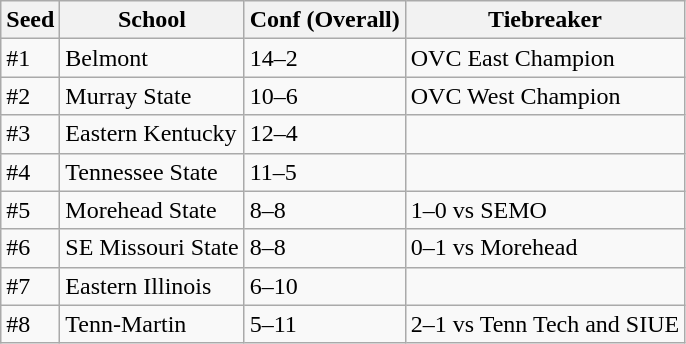<table class="wikitable">
<tr>
<th>Seed</th>
<th>School</th>
<th>Conf (Overall)</th>
<th>Tiebreaker</th>
</tr>
<tr>
<td>#1</td>
<td>Belmont</td>
<td>14–2</td>
<td>OVC East Champion</td>
</tr>
<tr>
<td>#2</td>
<td>Murray State</td>
<td>10–6</td>
<td>OVC West Champion</td>
</tr>
<tr>
<td>#3</td>
<td>Eastern Kentucky</td>
<td>12–4</td>
<td></td>
</tr>
<tr>
<td>#4</td>
<td>Tennessee State</td>
<td>11–5</td>
<td></td>
</tr>
<tr>
<td>#5</td>
<td>Morehead State</td>
<td>8–8</td>
<td>1–0 vs SEMO</td>
</tr>
<tr>
<td>#6</td>
<td>SE Missouri State</td>
<td>8–8</td>
<td>0–1 vs Morehead</td>
</tr>
<tr>
<td>#7</td>
<td>Eastern Illinois</td>
<td>6–10</td>
<td></td>
</tr>
<tr>
<td>#8</td>
<td>Tenn-Martin</td>
<td>5–11</td>
<td>2–1 vs Tenn Tech and SIUE</td>
</tr>
</table>
